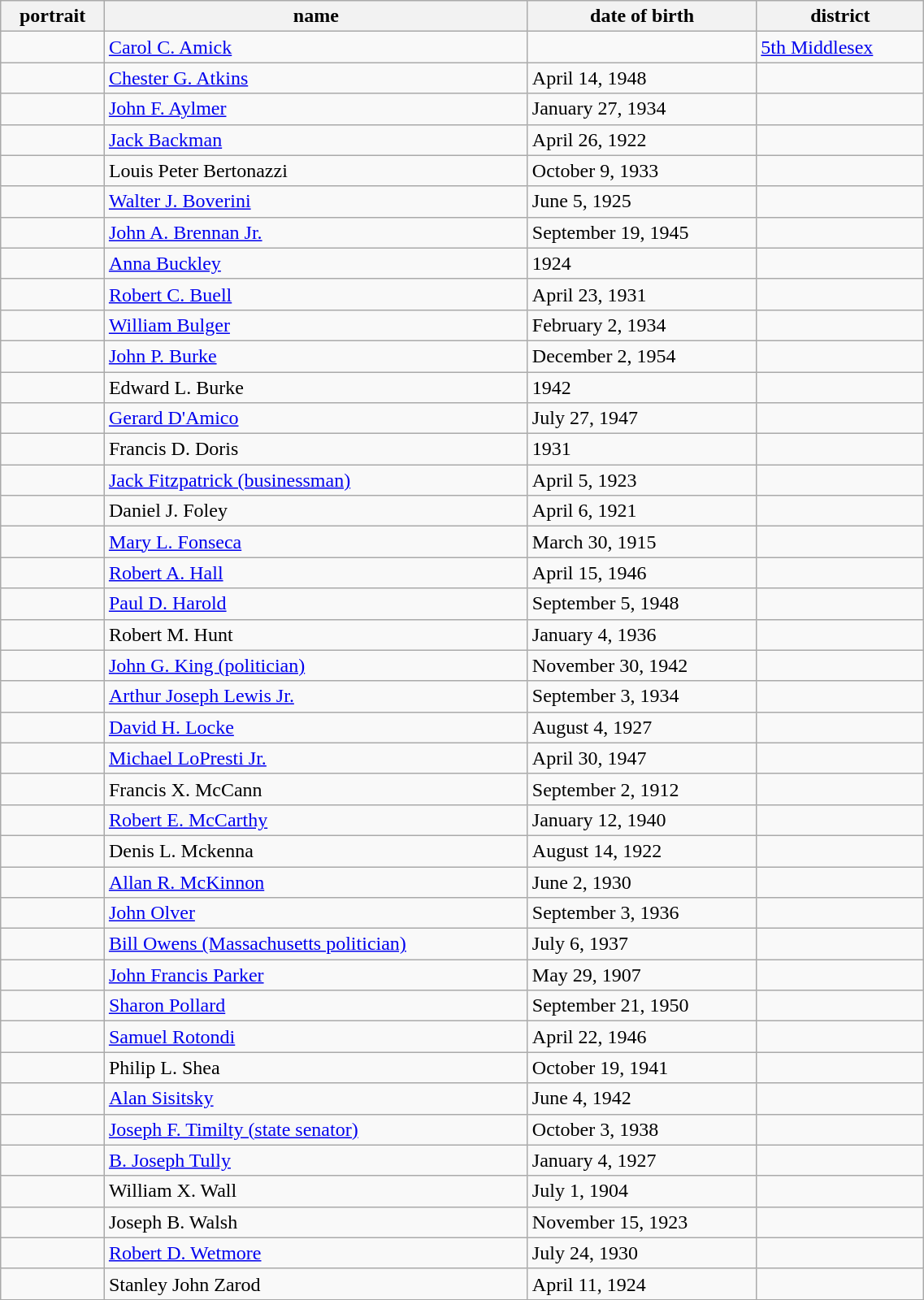<table class='wikitable sortable' style="width:60%">
<tr>
<th>portrait</th>
<th>name </th>
<th data-sort-type=date>date of birth </th>
<th>district </th>
</tr>
<tr>
<td></td>
<td><a href='#'>Carol C. Amick</a></td>
<td></td>
<td><a href='#'>5th Middlesex</a></td>
</tr>
<tr>
<td></td>
<td><a href='#'>Chester G. Atkins</a></td>
<td>April 14, 1948</td>
<td></td>
</tr>
<tr>
<td></td>
<td><a href='#'>John F. Aylmer</a></td>
<td>January 27, 1934</td>
<td></td>
</tr>
<tr>
<td></td>
<td><a href='#'>Jack Backman</a></td>
<td>April 26, 1922</td>
<td></td>
</tr>
<tr>
<td></td>
<td>Louis Peter Bertonazzi</td>
<td>October 9, 1933</td>
<td></td>
</tr>
<tr>
<td></td>
<td><a href='#'>Walter J. Boverini</a></td>
<td>June 5, 1925</td>
<td></td>
</tr>
<tr>
<td></td>
<td><a href='#'>John A. Brennan Jr.</a></td>
<td>September 19, 1945</td>
<td></td>
</tr>
<tr>
<td></td>
<td><a href='#'>Anna Buckley</a></td>
<td>1924</td>
<td></td>
</tr>
<tr>
<td></td>
<td><a href='#'>Robert C. Buell</a></td>
<td>April 23, 1931</td>
<td></td>
</tr>
<tr>
<td></td>
<td><a href='#'>William Bulger</a></td>
<td>February 2, 1934</td>
<td></td>
</tr>
<tr>
<td></td>
<td><a href='#'>John P. Burke</a></td>
<td>December 2, 1954</td>
<td></td>
</tr>
<tr>
<td></td>
<td>Edward L. Burke</td>
<td>1942</td>
<td></td>
</tr>
<tr>
<td></td>
<td><a href='#'>Gerard D'Amico</a></td>
<td>July 27, 1947</td>
<td></td>
</tr>
<tr>
<td></td>
<td>Francis D. Doris</td>
<td>1931</td>
<td></td>
</tr>
<tr>
<td></td>
<td><a href='#'>Jack Fitzpatrick (businessman)</a></td>
<td>April 5, 1923</td>
<td></td>
</tr>
<tr>
<td></td>
<td>Daniel J. Foley</td>
<td>April 6, 1921</td>
<td></td>
</tr>
<tr>
<td></td>
<td><a href='#'>Mary L. Fonseca</a></td>
<td>March 30, 1915</td>
<td></td>
</tr>
<tr>
<td></td>
<td><a href='#'>Robert A. Hall</a></td>
<td>April 15, 1946</td>
<td></td>
</tr>
<tr>
<td></td>
<td><a href='#'>Paul D. Harold</a></td>
<td>September 5, 1948</td>
<td></td>
</tr>
<tr>
<td></td>
<td>Robert M. Hunt</td>
<td>January 4, 1936</td>
<td></td>
</tr>
<tr>
<td></td>
<td><a href='#'>John G. King (politician)</a></td>
<td>November 30, 1942</td>
<td></td>
</tr>
<tr>
<td></td>
<td><a href='#'>Arthur Joseph Lewis Jr.</a></td>
<td>September 3, 1934</td>
<td></td>
</tr>
<tr>
<td></td>
<td><a href='#'>David H. Locke</a></td>
<td>August 4, 1927</td>
<td></td>
</tr>
<tr>
<td></td>
<td><a href='#'>Michael LoPresti Jr.</a></td>
<td>April 30, 1947</td>
<td></td>
</tr>
<tr>
<td></td>
<td>Francis X. McCann</td>
<td>September 2, 1912</td>
<td></td>
</tr>
<tr>
<td></td>
<td><a href='#'>Robert E. McCarthy</a></td>
<td>January 12, 1940</td>
<td></td>
</tr>
<tr>
<td></td>
<td>Denis L. Mckenna</td>
<td>August 14, 1922</td>
<td></td>
</tr>
<tr>
<td></td>
<td><a href='#'>Allan R. McKinnon</a></td>
<td>June 2, 1930</td>
<td></td>
</tr>
<tr>
<td></td>
<td><a href='#'>John Olver</a></td>
<td>September 3, 1936</td>
<td></td>
</tr>
<tr>
<td></td>
<td><a href='#'>Bill Owens (Massachusetts politician)</a></td>
<td>July 6, 1937</td>
<td></td>
</tr>
<tr>
<td></td>
<td><a href='#'>John Francis Parker</a></td>
<td>May 29, 1907</td>
<td></td>
</tr>
<tr>
<td></td>
<td><a href='#'>Sharon Pollard</a></td>
<td>September 21, 1950</td>
<td></td>
</tr>
<tr>
<td></td>
<td><a href='#'>Samuel Rotondi</a></td>
<td>April 22, 1946</td>
<td></td>
</tr>
<tr>
<td></td>
<td>Philip L. Shea</td>
<td>October 19, 1941</td>
<td></td>
</tr>
<tr>
<td></td>
<td><a href='#'>Alan Sisitsky</a></td>
<td>June 4, 1942</td>
<td></td>
</tr>
<tr>
<td></td>
<td><a href='#'>Joseph F. Timilty (state senator)</a></td>
<td>October 3, 1938</td>
<td></td>
</tr>
<tr>
<td></td>
<td><a href='#'>B. Joseph Tully</a></td>
<td>January 4, 1927</td>
<td></td>
</tr>
<tr>
<td></td>
<td>William X. Wall</td>
<td>July 1, 1904</td>
<td></td>
</tr>
<tr>
<td></td>
<td>Joseph B. Walsh</td>
<td>November 15, 1923</td>
<td></td>
</tr>
<tr>
<td></td>
<td><a href='#'>Robert D. Wetmore</a></td>
<td>July 24, 1930</td>
<td></td>
</tr>
<tr>
<td></td>
<td>Stanley John Zarod</td>
<td>April 11, 1924</td>
<td></td>
</tr>
<tr>
</tr>
</table>
